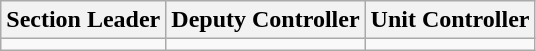<table class="wikitable">
<tr>
<th>Section Leader</th>
<th>Deputy Controller</th>
<th>Unit Controller</th>
</tr>
<tr>
<td></td>
<td></td>
<td></td>
</tr>
</table>
